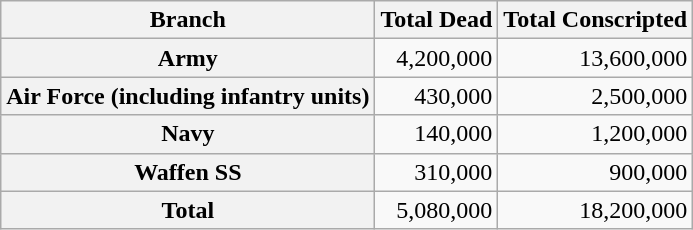<table class="wikitable"  style="text-align: right;">
<tr>
<th>Branch</th>
<th>Total Dead</th>
<th>Total Conscripted</th>
</tr>
<tr>
<th>Army</th>
<td>4,200,000</td>
<td>13,600,000</td>
</tr>
<tr>
<th>Air Force (including infantry units)</th>
<td>430,000</td>
<td>2,500,000</td>
</tr>
<tr>
<th>Navy</th>
<td>140,000</td>
<td>1,200,000</td>
</tr>
<tr>
<th>Waffen SS</th>
<td>310,000</td>
<td>900,000</td>
</tr>
<tr>
<th>Total</th>
<td>5,080,000</td>
<td>18,200,000</td>
</tr>
</table>
